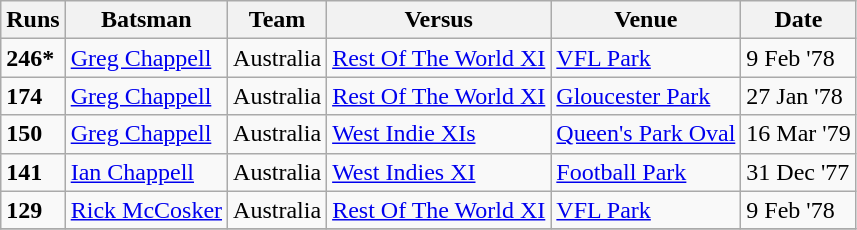<table class="wikitable">
<tr>
<th>Runs</th>
<th>Batsman</th>
<th>Team</th>
<th>Versus</th>
<th>Venue</th>
<th>Date</th>
</tr>
<tr>
<td><strong>246*</strong></td>
<td><a href='#'>Greg Chappell</a></td>
<td> Australia</td>
<td> <a href='#'>Rest Of The World XI</a></td>
<td><a href='#'>VFL Park</a></td>
<td>9 Feb '78</td>
</tr>
<tr>
<td><strong>174</strong></td>
<td><a href='#'>Greg Chappell</a></td>
<td> Australia</td>
<td> <a href='#'>Rest Of The World XI</a></td>
<td><a href='#'>Gloucester Park</a></td>
<td>27 Jan '78</td>
</tr>
<tr>
<td><strong>150</strong></td>
<td><a href='#'>Greg Chappell</a></td>
<td> Australia</td>
<td> <a href='#'>West Indie XIs</a></td>
<td><a href='#'>Queen's Park Oval</a></td>
<td>16 Mar '79</td>
</tr>
<tr>
<td><strong>141</strong></td>
<td><a href='#'>Ian Chappell</a></td>
<td> Australia</td>
<td> <a href='#'>West Indies XI</a></td>
<td><a href='#'>Football Park</a></td>
<td>31 Dec '77</td>
</tr>
<tr>
<td><strong>129</strong></td>
<td><a href='#'>Rick McCosker</a></td>
<td> Australia</td>
<td> <a href='#'>Rest Of The World XI</a></td>
<td><a href='#'>VFL Park</a></td>
<td>9 Feb '78</td>
</tr>
<tr>
</tr>
</table>
